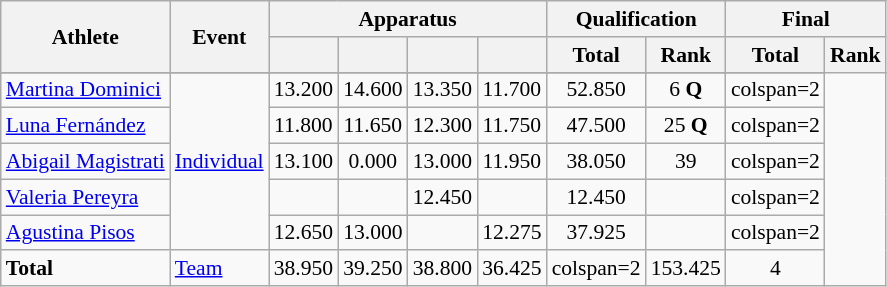<table class="wikitable" style="font-size:90%">
<tr>
<th rowspan="2">Athlete</th>
<th rowspan="2">Event</th>
<th colspan = "4">Apparatus</th>
<th colspan = "2">Qualification</th>
<th colspan = "2">Final</th>
</tr>
<tr>
<th></th>
<th></th>
<th></th>
<th></th>
<th>Total</th>
<th>Rank</th>
<th>Total</th>
<th>Rank</th>
</tr>
<tr>
</tr>
<tr style="text-align:center">
<td style="text-align:left"><a href='#'>Martina Dominici</a></td>
<td style="text-align:left;" rowspan="5"><a href='#'>Individual</a></td>
<td>13.200</td>
<td>14.600</td>
<td>13.350</td>
<td>11.700</td>
<td>52.850</td>
<td>6 <strong>Q</strong></td>
<td>colspan=2 </td>
</tr>
<tr style="text-align:center">
<td style="text-align:left"><a href='#'>Luna Fernández</a></td>
<td>11.800</td>
<td>11.650</td>
<td>12.300</td>
<td>11.750</td>
<td>47.500</td>
<td>25 <strong>Q</strong></td>
<td>colspan=2 </td>
</tr>
<tr style="text-align:center">
<td style="text-align:left"><a href='#'>Abigail Magistrati</a></td>
<td>13.100</td>
<td>0.000</td>
<td>13.000</td>
<td>11.950</td>
<td>38.050</td>
<td>39</td>
<td>colspan=2 </td>
</tr>
<tr style="text-align:center">
<td style="text-align:left"><a href='#'>Valeria Pereyra</a></td>
<td></td>
<td></td>
<td>12.450</td>
<td></td>
<td>12.450</td>
<td></td>
<td>colspan=2 </td>
</tr>
<tr style="text-align:center">
<td style="text-align:left"><a href='#'>Agustina Pisos</a></td>
<td>12.650</td>
<td>13.000</td>
<td></td>
<td>12.275</td>
<td>37.925</td>
<td></td>
<td>colspan=2 </td>
</tr>
<tr style="text-align:center">
<td style="text-align:left"><strong>Total</strong></td>
<td style="text-align:left;"><a href='#'>Team</a></td>
<td>38.950</td>
<td>39.250</td>
<td>38.800</td>
<td>36.425</td>
<td>colspan=2 </td>
<td>153.425</td>
<td>4</td>
</tr>
</table>
